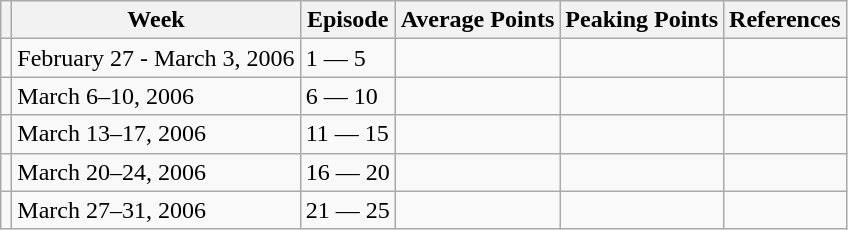<table class="wikitable">
<tr>
<th></th>
<th>Week</th>
<th>Episode</th>
<th>Average Points</th>
<th>Peaking Points</th>
<th>References</th>
</tr>
<tr>
<td></td>
<td>February 27 - March 3, 2006</td>
<td>1 — 5</td>
<td></td>
<td></td>
<td></td>
</tr>
<tr>
<td></td>
<td>March 6–10, 2006</td>
<td>6 — 10</td>
<td></td>
<td></td>
<td></td>
</tr>
<tr>
<td></td>
<td>March 13–17, 2006</td>
<td>11 — 15</td>
<td></td>
<td></td>
<td></td>
</tr>
<tr>
<td></td>
<td>March 20–24, 2006</td>
<td>16 — 20</td>
<td></td>
<td></td>
<td></td>
</tr>
<tr>
<td></td>
<td>March 27–31, 2006</td>
<td>21 — 25</td>
<td></td>
<td></td>
<td></td>
</tr>
</table>
